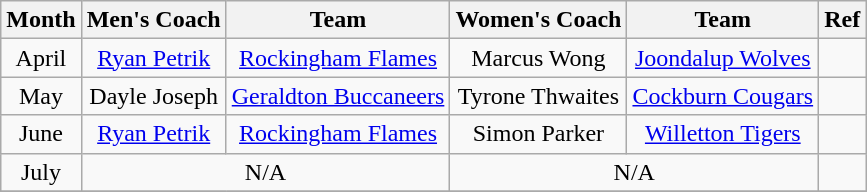<table class="wikitable" style="text-align:center">
<tr>
<th>Month</th>
<th>Men's Coach</th>
<th>Team</th>
<th>Women's Coach</th>
<th>Team</th>
<th>Ref</th>
</tr>
<tr>
<td>April</td>
<td><a href='#'>Ryan Petrik</a></td>
<td><a href='#'>Rockingham Flames</a></td>
<td>Marcus Wong</td>
<td><a href='#'>Joondalup Wolves</a></td>
<td></td>
</tr>
<tr>
<td>May</td>
<td>Dayle Joseph</td>
<td><a href='#'>Geraldton Buccaneers</a></td>
<td>Tyrone Thwaites</td>
<td><a href='#'>Cockburn Cougars</a></td>
<td></td>
</tr>
<tr>
<td>June</td>
<td><a href='#'>Ryan Petrik</a></td>
<td><a href='#'>Rockingham Flames</a></td>
<td>Simon Parker</td>
<td><a href='#'>Willetton Tigers</a></td>
<td></td>
</tr>
<tr>
<td>July</td>
<td colspan=2>N/A</td>
<td colspan=2>N/A</td>
<td></td>
</tr>
<tr>
</tr>
</table>
